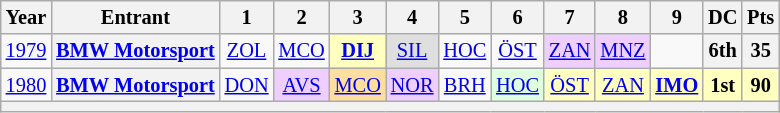<table class="wikitable" style="text-align:center; font-size:85%">
<tr>
<th>Year</th>
<th>Entrant</th>
<th>1</th>
<th>2</th>
<th>3</th>
<th>4</th>
<th>5</th>
<th>6</th>
<th>7</th>
<th>8</th>
<th>9</th>
<th>DC</th>
<th>Pts</th>
</tr>
<tr>
<td><a href='#'>1979</a></td>
<th nowrap><a href='#'>BMW Motorsport</a></th>
<td><a href='#'>ZOL</a><br></td>
<td><a href='#'>MCO</a></td>
<td style="background:#FFFFBF;"><strong><a href='#'>DIJ</a></strong><br></td>
<td style="background:#DFDFDF;"><a href='#'>SIL</a><br></td>
<td><a href='#'>HOC</a></td>
<td><a href='#'>ÖST</a></td>
<td style="background:#EFCFFF;"><a href='#'>ZAN</a><br></td>
<td style="background:#EFCFFF;"><a href='#'>MNZ</a><br></td>
<td></td>
<th>6th</th>
<th>35</th>
</tr>
<tr>
<td><a href='#'>1980</a></td>
<th nowrap><a href='#'>BMW Motorsport</a></th>
<td><a href='#'>DON</a></td>
<td style="background:#EFCFFF;"><a href='#'>AVS</a><br></td>
<td style="background:#FFDF9F;"><a href='#'>MCO</a><br></td>
<td style="background:#EFCFFF;"><a href='#'>NOR</a><br></td>
<td><a href='#'>BRH</a></td>
<td style="background:#DFFFDF;"><a href='#'>HOC</a><br></td>
<td style="background:#FFFFBF;"><a href='#'>ÖST</a><br></td>
<td style="background:#FFFFBF;"><a href='#'>ZAN</a><br></td>
<td style="background:#FFFFBF;"><strong><a href='#'>IMO</a></strong><br></td>
<td style="background:#FFFFBF;"><strong>1st</strong></td>
<td style="background:#FFFFBF;"><strong>90</strong></td>
</tr>
<tr>
<th colspan="13"></th>
</tr>
</table>
